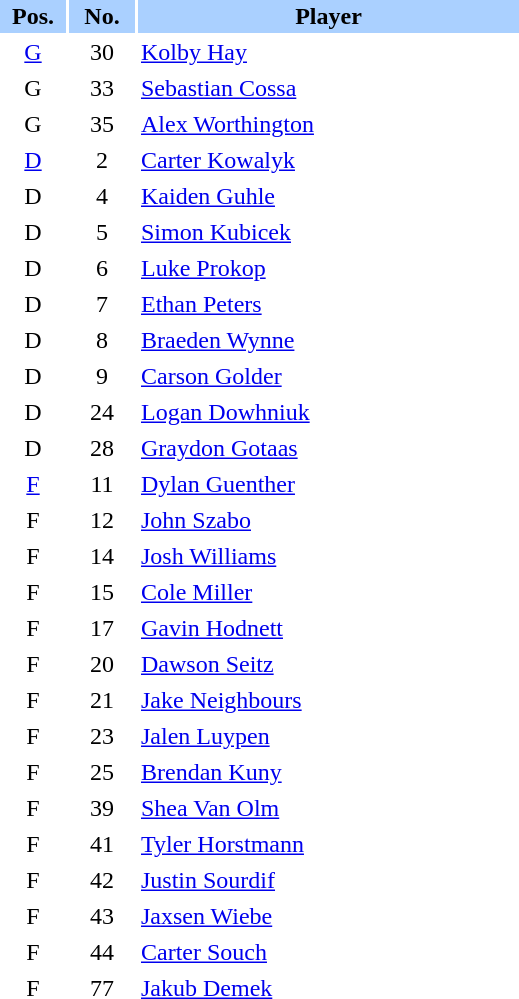<table border="0" cellspacing="2" cellpadding="2">
<tr bgcolor=AAD0FF>
<th width=40>Pos.</th>
<th width=40>No.</th>
<th width=250>Player</th>
</tr>
<tr>
<td style="text-align:center;"><a href='#'>G</a></td>
<td style="text-align:center;">30</td>
<td><a href='#'>Kolby Hay</a></td>
</tr>
<tr>
<td style="text-align:center;">G</td>
<td style="text-align:center;">33</td>
<td><a href='#'>Sebastian Cossa</a></td>
</tr>
<tr>
<td style="text-align:center;">G</td>
<td style="text-align:center;">35</td>
<td><a href='#'>Alex Worthington</a></td>
</tr>
<tr>
<td style="text-align:center;"><a href='#'>D</a></td>
<td style="text-align:center;">2</td>
<td><a href='#'>Carter Kowalyk</a></td>
</tr>
<tr>
<td style="text-align:center;">D</td>
<td style="text-align:center;">4</td>
<td><a href='#'>Kaiden Guhle</a></td>
</tr>
<tr>
<td style="text-align:center;">D</td>
<td style="text-align:center;">5</td>
<td><a href='#'>Simon Kubicek</a></td>
</tr>
<tr>
<td style="text-align:center;">D</td>
<td style="text-align:center;">6</td>
<td><a href='#'>Luke Prokop</a></td>
</tr>
<tr>
<td style="text-align:center;">D</td>
<td style="text-align:center;">7</td>
<td><a href='#'>Ethan Peters</a></td>
</tr>
<tr>
<td style="text-align:center;">D</td>
<td style="text-align:center;">8</td>
<td><a href='#'>Braeden Wynne</a></td>
</tr>
<tr>
<td style="text-align:center;">D</td>
<td style="text-align:center;">9</td>
<td><a href='#'>Carson Golder</a></td>
</tr>
<tr>
<td style="text-align:center;">D</td>
<td style="text-align:center;">24</td>
<td><a href='#'>Logan Dowhniuk</a></td>
</tr>
<tr>
<td style="text-align:center;">D</td>
<td style="text-align:center;">28</td>
<td><a href='#'>Graydon Gotaas</a></td>
</tr>
<tr>
<td style="text-align:center;"><a href='#'>F</a></td>
<td style="text-align:center;">11</td>
<td><a href='#'>Dylan Guenther</a></td>
</tr>
<tr>
<td style="text-align:center;">F</td>
<td style="text-align:center;">12</td>
<td><a href='#'>John Szabo</a></td>
</tr>
<tr>
<td style="text-align:center;">F</td>
<td style="text-align:center;">14</td>
<td><a href='#'>Josh Williams</a></td>
</tr>
<tr>
<td style="text-align:center;">F</td>
<td style="text-align:center;">15</td>
<td><a href='#'>Cole Miller</a></td>
</tr>
<tr>
<td style="text-align:center;">F</td>
<td style="text-align:center;">17</td>
<td><a href='#'>Gavin Hodnett</a></td>
</tr>
<tr>
<td style="text-align:center;">F</td>
<td style="text-align:center;">20</td>
<td><a href='#'>Dawson Seitz</a></td>
</tr>
<tr>
<td style="text-align:center;">F</td>
<td style="text-align:center;">21</td>
<td><a href='#'>Jake Neighbours</a></td>
</tr>
<tr>
<td style="text-align:center;">F</td>
<td style="text-align:center;">23</td>
<td><a href='#'>Jalen Luypen</a></td>
</tr>
<tr>
<td style="text-align:center;">F</td>
<td style="text-align:center;">25</td>
<td><a href='#'>Brendan Kuny</a></td>
</tr>
<tr>
<td style="text-align:center;">F</td>
<td style="text-align:center;">39</td>
<td><a href='#'>Shea Van Olm</a></td>
</tr>
<tr>
<td style="text-align:center;">F</td>
<td style="text-align:center;">41</td>
<td><a href='#'>Tyler Horstmann</a></td>
</tr>
<tr>
<td style="text-align:center;">F</td>
<td style="text-align:center;">42</td>
<td><a href='#'>Justin Sourdif</a></td>
</tr>
<tr>
<td style="text-align:center;">F</td>
<td style="text-align:center;">43</td>
<td><a href='#'>Jaxsen Wiebe</a></td>
</tr>
<tr>
<td style="text-align:center;">F</td>
<td style="text-align:center;">44</td>
<td><a href='#'>Carter Souch</a></td>
</tr>
<tr>
<td style="text-align:center;">F</td>
<td style="text-align:center;">77</td>
<td><a href='#'>Jakub Demek</a></td>
</tr>
</table>
